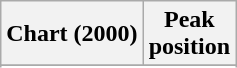<table class="wikitable sortable">
<tr>
<th align="left">Chart (2000)</th>
<th align="center">Peak<br>position</th>
</tr>
<tr>
</tr>
<tr>
</tr>
<tr>
</tr>
</table>
